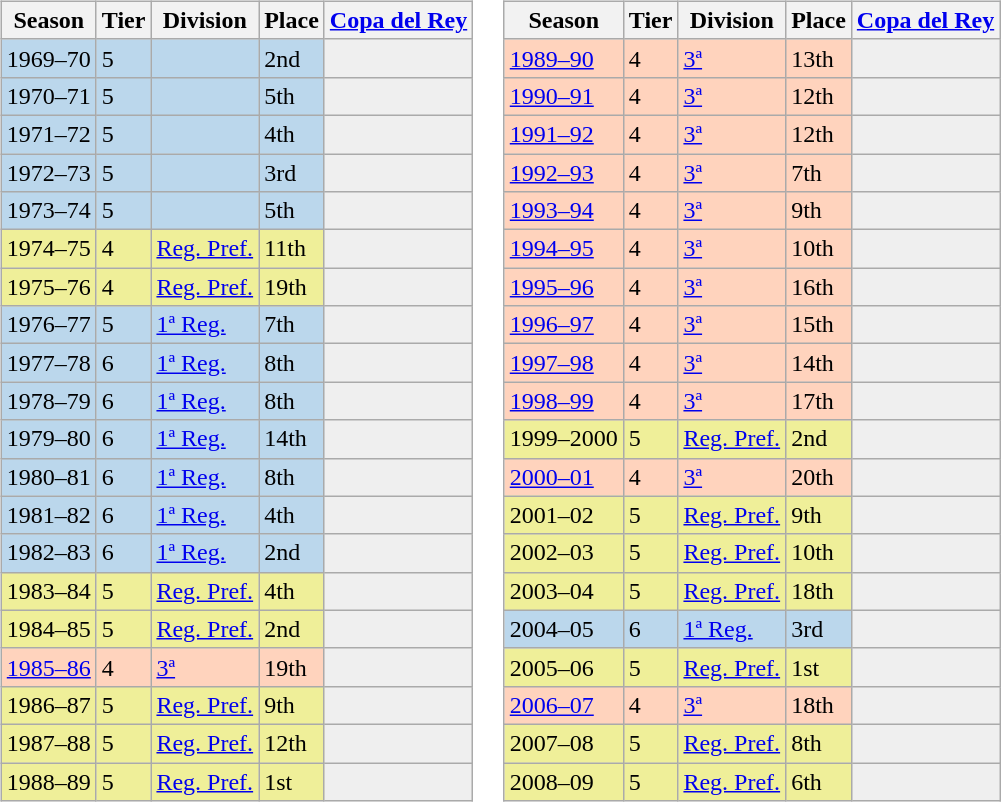<table>
<tr>
<td valign="top" width=0%><br><table class="wikitable">
<tr style="background:#f0f6fa;">
<th>Season</th>
<th>Tier</th>
<th>Division</th>
<th>Place</th>
<th><a href='#'>Copa del Rey</a></th>
</tr>
<tr>
<td style="background:#BBD7EC;">1969–70</td>
<td style="background:#BBD7EC;">5</td>
<td style="background:#BBD7EC;"></td>
<td style="background:#BBD7EC;">2nd</td>
<th style="background:#efefef;"></th>
</tr>
<tr>
<td style="background:#BBD7EC;">1970–71</td>
<td style="background:#BBD7EC;">5</td>
<td style="background:#BBD7EC;"></td>
<td style="background:#BBD7EC;">5th</td>
<th style="background:#efefef;"></th>
</tr>
<tr>
<td style="background:#BBD7EC;">1971–72</td>
<td style="background:#BBD7EC;">5</td>
<td style="background:#BBD7EC;"></td>
<td style="background:#BBD7EC;">4th</td>
<th style="background:#efefef;"></th>
</tr>
<tr>
<td style="background:#BBD7EC;">1972–73</td>
<td style="background:#BBD7EC;">5</td>
<td style="background:#BBD7EC;"></td>
<td style="background:#BBD7EC;">3rd</td>
<th style="background:#efefef;"></th>
</tr>
<tr>
<td style="background:#BBD7EC;">1973–74</td>
<td style="background:#BBD7EC;">5</td>
<td style="background:#BBD7EC;"></td>
<td style="background:#BBD7EC;">5th</td>
<th style="background:#efefef;"></th>
</tr>
<tr>
<td style="background:#EFEF99;">1974–75</td>
<td style="background:#EFEF99;">4</td>
<td style="background:#EFEF99;"><a href='#'>Reg. Pref.</a></td>
<td style="background:#EFEF99;">11th</td>
<td style="background:#efefef;"></td>
</tr>
<tr>
<td style="background:#EFEF99;">1975–76</td>
<td style="background:#EFEF99;">4</td>
<td style="background:#EFEF99;"><a href='#'>Reg. Pref.</a></td>
<td style="background:#EFEF99;">19th</td>
<td style="background:#efefef;"></td>
</tr>
<tr>
<td style="background:#BBD7EC;">1976–77</td>
<td style="background:#BBD7EC;">5</td>
<td style="background:#BBD7EC;"><a href='#'>1ª Reg.</a></td>
<td style="background:#BBD7EC;">7th</td>
<th style="background:#efefef;"></th>
</tr>
<tr>
<td style="background:#BBD7EC;">1977–78</td>
<td style="background:#BBD7EC;">6</td>
<td style="background:#BBD7EC;"><a href='#'>1ª Reg.</a></td>
<td style="background:#BBD7EC;">8th</td>
<th style="background:#efefef;"></th>
</tr>
<tr>
<td style="background:#BBD7EC;">1978–79</td>
<td style="background:#BBD7EC;">6</td>
<td style="background:#BBD7EC;"><a href='#'>1ª Reg.</a></td>
<td style="background:#BBD7EC;">8th</td>
<th style="background:#efefef;"></th>
</tr>
<tr>
<td style="background:#BBD7EC;">1979–80</td>
<td style="background:#BBD7EC;">6</td>
<td style="background:#BBD7EC;"><a href='#'>1ª Reg.</a></td>
<td style="background:#BBD7EC;">14th</td>
<th style="background:#efefef;"></th>
</tr>
<tr>
<td style="background:#BBD7EC;">1980–81</td>
<td style="background:#BBD7EC;">6</td>
<td style="background:#BBD7EC;"><a href='#'>1ª Reg.</a></td>
<td style="background:#BBD7EC;">8th</td>
<th style="background:#efefef;"></th>
</tr>
<tr>
<td style="background:#BBD7EC;">1981–82</td>
<td style="background:#BBD7EC;">6</td>
<td style="background:#BBD7EC;"><a href='#'>1ª Reg.</a></td>
<td style="background:#BBD7EC;">4th</td>
<th style="background:#efefef;"></th>
</tr>
<tr>
<td style="background:#BBD7EC;">1982–83</td>
<td style="background:#BBD7EC;">6</td>
<td style="background:#BBD7EC;"><a href='#'>1ª Reg.</a></td>
<td style="background:#BBD7EC;">2nd</td>
<th style="background:#efefef;"></th>
</tr>
<tr>
<td style="background:#EFEF99;">1983–84</td>
<td style="background:#EFEF99;">5</td>
<td style="background:#EFEF99;"><a href='#'>Reg. Pref.</a></td>
<td style="background:#EFEF99;">4th</td>
<td style="background:#efefef;"></td>
</tr>
<tr>
<td style="background:#EFEF99;">1984–85</td>
<td style="background:#EFEF99;">5</td>
<td style="background:#EFEF99;"><a href='#'>Reg. Pref.</a></td>
<td style="background:#EFEF99;">2nd</td>
<td style="background:#efefef;"></td>
</tr>
<tr>
<td style="background:#FFD3BD;"><a href='#'>1985–86</a></td>
<td style="background:#FFD3BD;">4</td>
<td style="background:#FFD3BD;"><a href='#'>3ª</a></td>
<td style="background:#FFD3BD;">19th</td>
<th style="background:#efefef;"></th>
</tr>
<tr>
<td style="background:#EFEF99;">1986–87</td>
<td style="background:#EFEF99;">5</td>
<td style="background:#EFEF99;"><a href='#'>Reg. Pref.</a></td>
<td style="background:#EFEF99;">9th</td>
<td style="background:#efefef;"></td>
</tr>
<tr>
<td style="background:#EFEF99;">1987–88</td>
<td style="background:#EFEF99;">5</td>
<td style="background:#EFEF99;"><a href='#'>Reg. Pref.</a></td>
<td style="background:#EFEF99;">12th</td>
<td style="background:#efefef;"></td>
</tr>
<tr>
<td style="background:#EFEF99;">1988–89</td>
<td style="background:#EFEF99;">5</td>
<td style="background:#EFEF99;"><a href='#'>Reg. Pref.</a></td>
<td style="background:#EFEF99;">1st</td>
<td style="background:#efefef;"></td>
</tr>
</table>
</td>
<td valign="top" width=0%><br><table class="wikitable">
<tr style="background:#f0f6fa;">
<th>Season</th>
<th>Tier</th>
<th>Division</th>
<th>Place</th>
<th><a href='#'>Copa del Rey</a></th>
</tr>
<tr>
<td style="background:#FFD3BD;"><a href='#'>1989–90</a></td>
<td style="background:#FFD3BD;">4</td>
<td style="background:#FFD3BD;"><a href='#'>3ª</a></td>
<td style="background:#FFD3BD;">13th</td>
<th style="background:#efefef;"></th>
</tr>
<tr>
<td style="background:#FFD3BD;"><a href='#'>1990–91</a></td>
<td style="background:#FFD3BD;">4</td>
<td style="background:#FFD3BD;"><a href='#'>3ª</a></td>
<td style="background:#FFD3BD;">12th</td>
<th style="background:#efefef;"></th>
</tr>
<tr>
<td style="background:#FFD3BD;"><a href='#'>1991–92</a></td>
<td style="background:#FFD3BD;">4</td>
<td style="background:#FFD3BD;"><a href='#'>3ª</a></td>
<td style="background:#FFD3BD;">12th</td>
<th style="background:#efefef;"></th>
</tr>
<tr>
<td style="background:#FFD3BD;"><a href='#'>1992–93</a></td>
<td style="background:#FFD3BD;">4</td>
<td style="background:#FFD3BD;"><a href='#'>3ª</a></td>
<td style="background:#FFD3BD;">7th</td>
<th style="background:#efefef;"></th>
</tr>
<tr>
<td style="background:#FFD3BD;"><a href='#'>1993–94</a></td>
<td style="background:#FFD3BD;">4</td>
<td style="background:#FFD3BD;"><a href='#'>3ª</a></td>
<td style="background:#FFD3BD;">9th</td>
<th style="background:#efefef;"></th>
</tr>
<tr>
<td style="background:#FFD3BD;"><a href='#'>1994–95</a></td>
<td style="background:#FFD3BD;">4</td>
<td style="background:#FFD3BD;"><a href='#'>3ª</a></td>
<td style="background:#FFD3BD;">10th</td>
<th style="background:#efefef;"></th>
</tr>
<tr>
<td style="background:#FFD3BD;"><a href='#'>1995–96</a></td>
<td style="background:#FFD3BD;">4</td>
<td style="background:#FFD3BD;"><a href='#'>3ª</a></td>
<td style="background:#FFD3BD;">16th</td>
<th style="background:#efefef;"></th>
</tr>
<tr>
<td style="background:#FFD3BD;"><a href='#'>1996–97</a></td>
<td style="background:#FFD3BD;">4</td>
<td style="background:#FFD3BD;"><a href='#'>3ª</a></td>
<td style="background:#FFD3BD;">15th</td>
<th style="background:#efefef;"></th>
</tr>
<tr>
<td style="background:#FFD3BD;"><a href='#'>1997–98</a></td>
<td style="background:#FFD3BD;">4</td>
<td style="background:#FFD3BD;"><a href='#'>3ª</a></td>
<td style="background:#FFD3BD;">14th</td>
<th style="background:#efefef;"></th>
</tr>
<tr>
<td style="background:#FFD3BD;"><a href='#'>1998–99</a></td>
<td style="background:#FFD3BD;">4</td>
<td style="background:#FFD3BD;"><a href='#'>3ª</a></td>
<td style="background:#FFD3BD;">17th</td>
<th style="background:#efefef;"></th>
</tr>
<tr>
<td style="background:#EFEF99;">1999–2000</td>
<td style="background:#EFEF99;">5</td>
<td style="background:#EFEF99;"><a href='#'>Reg. Pref.</a></td>
<td style="background:#EFEF99;">2nd</td>
<td style="background:#efefef;"></td>
</tr>
<tr>
<td style="background:#FFD3BD;"><a href='#'>2000–01</a></td>
<td style="background:#FFD3BD;">4</td>
<td style="background:#FFD3BD;"><a href='#'>3ª</a></td>
<td style="background:#FFD3BD;">20th</td>
<th style="background:#efefef;"></th>
</tr>
<tr>
<td style="background:#EFEF99;">2001–02</td>
<td style="background:#EFEF99;">5</td>
<td style="background:#EFEF99;"><a href='#'>Reg. Pref.</a></td>
<td style="background:#EFEF99;">9th</td>
<td style="background:#efefef;"></td>
</tr>
<tr>
<td style="background:#EFEF99;">2002–03</td>
<td style="background:#EFEF99;">5</td>
<td style="background:#EFEF99;"><a href='#'>Reg. Pref.</a></td>
<td style="background:#EFEF99;">10th</td>
<td style="background:#efefef;"></td>
</tr>
<tr>
<td style="background:#EFEF99;">2003–04</td>
<td style="background:#EFEF99;">5</td>
<td style="background:#EFEF99;"><a href='#'>Reg. Pref.</a></td>
<td style="background:#EFEF99;">18th</td>
<td style="background:#efefef;"></td>
</tr>
<tr>
<td style="background:#BBD7EC;">2004–05</td>
<td style="background:#BBD7EC;">6</td>
<td style="background:#BBD7EC;"><a href='#'>1ª Reg.</a></td>
<td style="background:#BBD7EC;">3rd</td>
<th style="background:#efefef;"></th>
</tr>
<tr>
<td style="background:#EFEF99;">2005–06</td>
<td style="background:#EFEF99;">5</td>
<td style="background:#EFEF99;"><a href='#'>Reg. Pref.</a></td>
<td style="background:#EFEF99;">1st</td>
<td style="background:#efefef;"></td>
</tr>
<tr>
<td style="background:#FFD3BD;"><a href='#'>2006–07</a></td>
<td style="background:#FFD3BD;">4</td>
<td style="background:#FFD3BD;"><a href='#'>3ª</a></td>
<td style="background:#FFD3BD;">18th</td>
<th style="background:#efefef;"></th>
</tr>
<tr>
<td style="background:#EFEF99;">2007–08</td>
<td style="background:#EFEF99;">5</td>
<td style="background:#EFEF99;"><a href='#'>Reg. Pref.</a></td>
<td style="background:#EFEF99;">8th</td>
<td style="background:#efefef;"></td>
</tr>
<tr>
<td style="background:#EFEF99;">2008–09</td>
<td style="background:#EFEF99;">5</td>
<td style="background:#EFEF99;"><a href='#'>Reg. Pref.</a></td>
<td style="background:#EFEF99;">6th</td>
<td style="background:#efefef;"></td>
</tr>
</table>
</td>
</tr>
</table>
